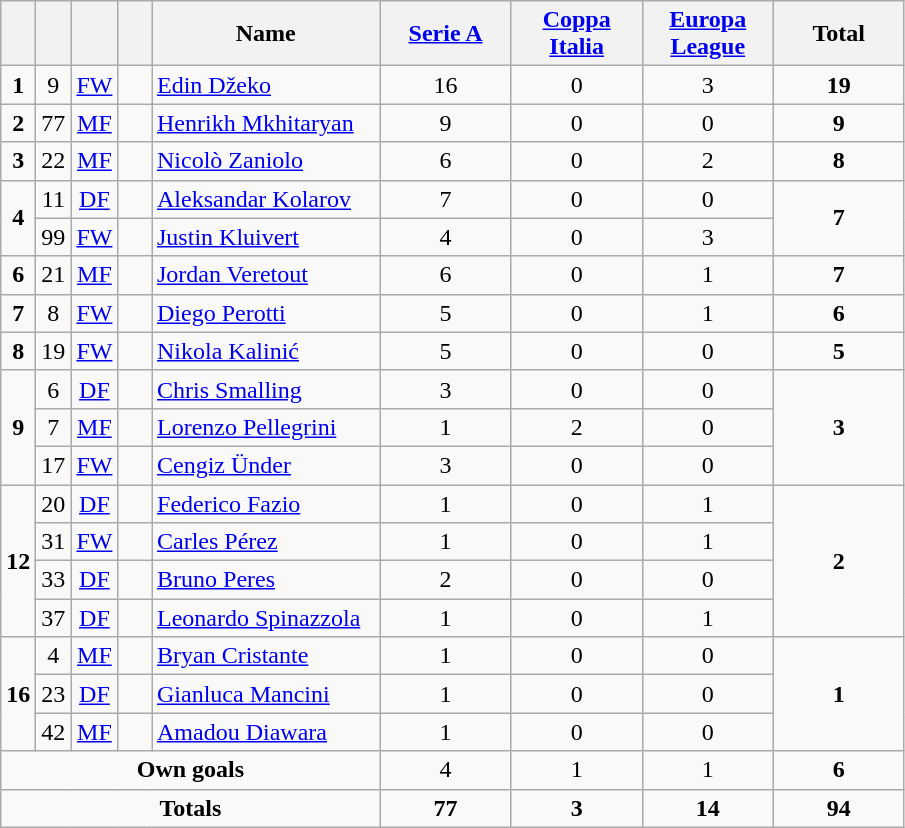<table class="wikitable" style="text-align:center">
<tr>
<th width=15></th>
<th width=15></th>
<th width=15></th>
<th width=15></th>
<th width=145>Name</th>
<th width=80><a href='#'>Serie A</a></th>
<th width=80><a href='#'>Coppa Italia</a></th>
<th width=80><a href='#'>Europa League</a></th>
<th width=80>Total</th>
</tr>
<tr>
<td><strong>1</strong></td>
<td>9</td>
<td><a href='#'>FW</a></td>
<td></td>
<td align=left><a href='#'>Edin Džeko</a></td>
<td>16</td>
<td>0</td>
<td>3</td>
<td><strong>19</strong></td>
</tr>
<tr>
<td><strong>2</strong></td>
<td>77</td>
<td><a href='#'>MF</a></td>
<td></td>
<td align=left><a href='#'>Henrikh Mkhitaryan</a></td>
<td>9</td>
<td>0</td>
<td>0</td>
<td><strong>9</strong></td>
</tr>
<tr>
<td><strong>3</strong></td>
<td>22</td>
<td><a href='#'>MF</a></td>
<td></td>
<td align=left><a href='#'>Nicolò Zaniolo</a></td>
<td>6</td>
<td>0</td>
<td>2</td>
<td><strong>8</strong></td>
</tr>
<tr>
<td rowspan=2><strong>4</strong></td>
<td>11</td>
<td><a href='#'>DF</a></td>
<td></td>
<td align=left><a href='#'>Aleksandar Kolarov</a></td>
<td>7</td>
<td>0</td>
<td>0</td>
<td rowspan=2><strong>7</strong></td>
</tr>
<tr>
<td>99</td>
<td><a href='#'>FW</a></td>
<td></td>
<td align=left><a href='#'>Justin Kluivert</a></td>
<td>4</td>
<td>0</td>
<td>3</td>
</tr>
<tr>
<td><strong>6</strong></td>
<td>21</td>
<td><a href='#'>MF</a></td>
<td></td>
<td align=left><a href='#'>Jordan Veretout</a></td>
<td>6</td>
<td>0</td>
<td>1</td>
<td><strong>7</strong></td>
</tr>
<tr>
<td><strong>7</strong></td>
<td>8</td>
<td><a href='#'>FW</a></td>
<td></td>
<td align=left><a href='#'>Diego Perotti</a></td>
<td>5</td>
<td>0</td>
<td>1</td>
<td><strong>6</strong></td>
</tr>
<tr>
<td><strong>8</strong></td>
<td>19</td>
<td><a href='#'>FW</a></td>
<td></td>
<td align=left><a href='#'>Nikola Kalinić</a></td>
<td>5</td>
<td>0</td>
<td>0</td>
<td><strong>5</strong></td>
</tr>
<tr>
<td rowspan=3><strong>9</strong></td>
<td>6</td>
<td><a href='#'>DF</a></td>
<td></td>
<td align=left><a href='#'>Chris Smalling</a></td>
<td>3</td>
<td>0</td>
<td>0</td>
<td rowspan=3><strong>3</strong></td>
</tr>
<tr>
<td>7</td>
<td><a href='#'>MF</a></td>
<td></td>
<td align=left><a href='#'>Lorenzo Pellegrini</a></td>
<td>1</td>
<td>2</td>
<td>0</td>
</tr>
<tr>
<td>17</td>
<td><a href='#'>FW</a></td>
<td></td>
<td align=left><a href='#'>Cengiz Ünder</a></td>
<td>3</td>
<td>0</td>
<td>0</td>
</tr>
<tr>
<td rowspan=4><strong>12</strong></td>
<td>20</td>
<td><a href='#'>DF</a></td>
<td></td>
<td align=left><a href='#'>Federico Fazio</a></td>
<td>1</td>
<td>0</td>
<td>1</td>
<td rowspan=4><strong>2</strong></td>
</tr>
<tr>
<td>31</td>
<td><a href='#'>FW</a></td>
<td></td>
<td align=left><a href='#'>Carles Pérez</a></td>
<td>1</td>
<td>0</td>
<td>1</td>
</tr>
<tr>
<td>33</td>
<td><a href='#'>DF</a></td>
<td></td>
<td align=left><a href='#'>Bruno Peres</a></td>
<td>2</td>
<td>0</td>
<td>0</td>
</tr>
<tr>
<td>37</td>
<td><a href='#'>DF</a></td>
<td></td>
<td align=left><a href='#'>Leonardo Spinazzola</a></td>
<td>1</td>
<td>0</td>
<td>1</td>
</tr>
<tr>
<td rowspan=3><strong>16</strong></td>
<td>4</td>
<td><a href='#'>MF</a></td>
<td></td>
<td align=left><a href='#'>Bryan Cristante</a></td>
<td>1</td>
<td>0</td>
<td>0</td>
<td rowspan=3><strong>1</strong></td>
</tr>
<tr>
<td>23</td>
<td><a href='#'>DF</a></td>
<td></td>
<td align=left><a href='#'>Gianluca Mancini</a></td>
<td>1</td>
<td>0</td>
<td>0</td>
</tr>
<tr>
<td>42</td>
<td><a href='#'>MF</a></td>
<td></td>
<td align=left><a href='#'>Amadou Diawara</a></td>
<td>1</td>
<td>0</td>
<td>0</td>
</tr>
<tr>
<td colspan=5><strong>Own goals</strong></td>
<td>4</td>
<td>1</td>
<td>1</td>
<td><strong>6</strong></td>
</tr>
<tr>
<td colspan=5><strong>Totals</strong></td>
<td><strong>77</strong></td>
<td><strong>3</strong></td>
<td><strong>14</strong></td>
<td><strong>94</strong></td>
</tr>
</table>
